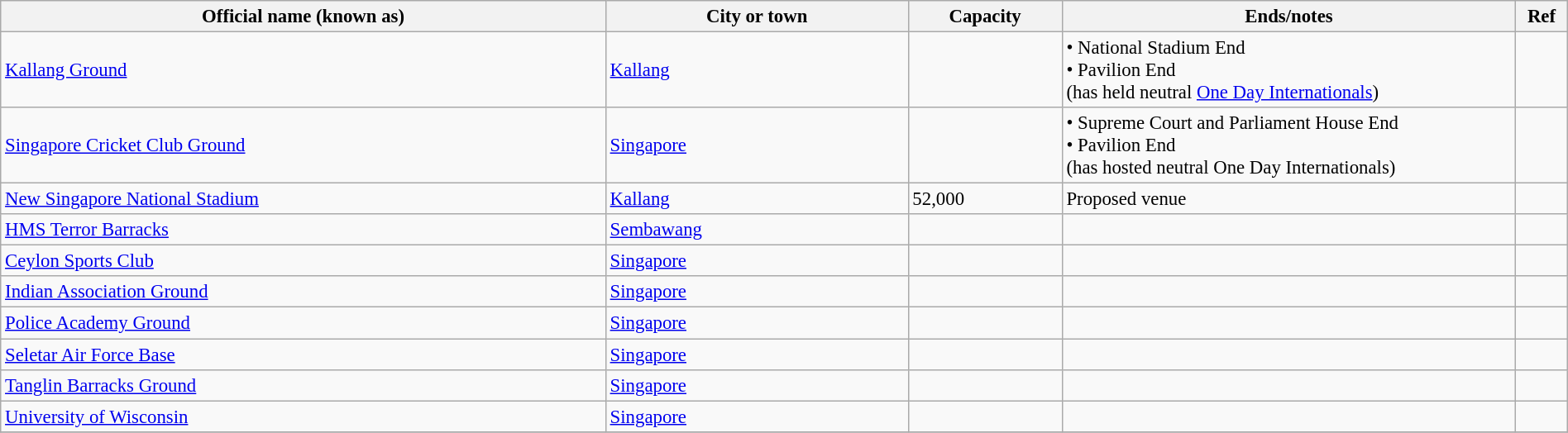<table class="wikitable" style="font-size:95%;" width="100%">
<tr>
<th width=20%>Official name (known as)</th>
<th width=10%>City or town</th>
<th width=5%>Capacity</th>
<th width=15%>Ends/notes</th>
<th width=1%>Ref</th>
</tr>
<tr>
<td><a href='#'>Kallang Ground</a></td>
<td><a href='#'>Kallang</a></td>
<td></td>
<td>• National Stadium End<br>• Pavilion End<br>(has held neutral <a href='#'>One Day Internationals</a>)</td>
<td></td>
</tr>
<tr>
<td><a href='#'>Singapore Cricket Club Ground</a></td>
<td><a href='#'>Singapore</a></td>
<td></td>
<td>• Supreme Court and Parliament House End<br>• Pavilion End<br>(has hosted neutral One Day Internationals)</td>
<td></td>
</tr>
<tr>
<td><a href='#'>New Singapore National Stadium</a></td>
<td><a href='#'>Kallang</a></td>
<td>52,000</td>
<td>Proposed venue</td>
<td></td>
</tr>
<tr>
<td><a href='#'>HMS Terror Barracks</a></td>
<td><a href='#'>Sembawang</a></td>
<td></td>
<td></td>
<td></td>
</tr>
<tr>
<td><a href='#'>Ceylon Sports Club</a></td>
<td><a href='#'>Singapore</a></td>
<td></td>
<td></td>
<td></td>
</tr>
<tr>
<td><a href='#'>Indian Association Ground</a></td>
<td><a href='#'>Singapore</a></td>
<td></td>
<td></td>
<td></td>
</tr>
<tr>
<td><a href='#'>Police Academy Ground</a></td>
<td><a href='#'>Singapore</a></td>
<td></td>
<td></td>
<td></td>
</tr>
<tr>
<td><a href='#'>Seletar Air Force Base</a></td>
<td><a href='#'>Singapore</a></td>
<td></td>
<td></td>
<td></td>
</tr>
<tr>
<td><a href='#'>Tanglin Barracks Ground</a></td>
<td><a href='#'>Singapore</a></td>
<td></td>
<td></td>
<td></td>
</tr>
<tr>
<td><a href='#'>University of Wisconsin</a></td>
<td><a href='#'>Singapore</a></td>
<td></td>
<td></td>
<td></td>
</tr>
<tr>
</tr>
</table>
